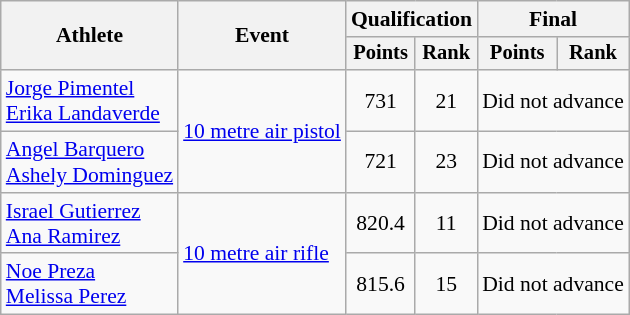<table class="wikitable" style="font-size:90%">
<tr>
<th rowspan=2>Athlete</th>
<th rowspan=2>Event</th>
<th colspan=2>Qualification</th>
<th colspan=2>Final</th>
</tr>
<tr style="font-size:95%">
<th>Points</th>
<th>Rank</th>
<th>Points</th>
<th>Rank</th>
</tr>
<tr align=center>
<td align=left><a href='#'>Jorge Pimentel</a><br><a href='#'>Erika Landaverde</a></td>
<td align=left rowspan=2><a href='#'>10 metre air pistol</a></td>
<td>731</td>
<td>21</td>
<td colspan=2>Did not advance</td>
</tr>
<tr align=center>
<td align=left><a href='#'>Angel Barquero</a><br><a href='#'>Ashely Dominguez</a></td>
<td>721</td>
<td>23</td>
<td colspan=2>Did not advance</td>
</tr>
<tr align=center>
<td align=left><a href='#'>Israel Gutierrez</a><br><a href='#'>Ana Ramirez</a></td>
<td align=left rowspan=2><a href='#'>10 metre air rifle</a></td>
<td>820.4</td>
<td>11</td>
<td colspan=2>Did not advance</td>
</tr>
<tr align=center>
<td align=left><a href='#'>Noe Preza</a><br><a href='#'>Melissa Perez</a></td>
<td>815.6</td>
<td>15</td>
<td colspan=2>Did not advance</td>
</tr>
</table>
